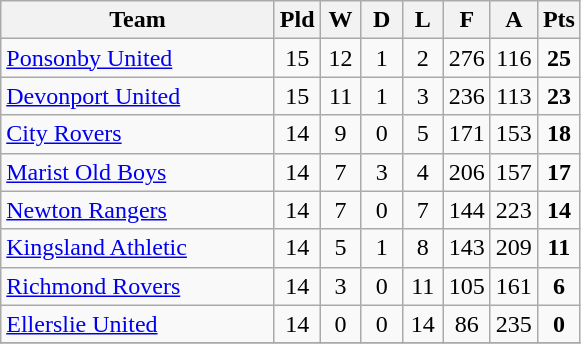<table class="wikitable" style="text-align:center;">
<tr>
<th width=175>Team</th>
<th width=20 abbr="Played">Pld</th>
<th width=20 abbr="Won">W</th>
<th width=20 abbr="Drawn">D</th>
<th width=20 abbr="Lost">L</th>
<th width=20 abbr="For">F</th>
<th width=20 abbr="Against">A</th>
<th width=20 abbr="Points">Pts</th>
</tr>
<tr>
<td style="text-align:left;"><a href='#'>Ponsonby United</a></td>
<td>15</td>
<td>12</td>
<td>1</td>
<td>2</td>
<td>276</td>
<td>116</td>
<td><strong>25</strong></td>
</tr>
<tr>
<td style="text-align:left;"><a href='#'>Devonport United</a></td>
<td>15</td>
<td>11</td>
<td>1</td>
<td>3</td>
<td>236</td>
<td>113</td>
<td><strong>23</strong></td>
</tr>
<tr>
<td style="text-align:left;"><a href='#'>City Rovers</a></td>
<td>14</td>
<td>9</td>
<td>0</td>
<td>5</td>
<td>171</td>
<td>153</td>
<td><strong>18</strong></td>
</tr>
<tr>
<td style="text-align:left;"><a href='#'>Marist Old Boys</a></td>
<td>14</td>
<td>7</td>
<td>3</td>
<td>4</td>
<td>206</td>
<td>157</td>
<td><strong>17</strong></td>
</tr>
<tr>
<td style="text-align:left;"><a href='#'>Newton Rangers</a></td>
<td>14</td>
<td>7</td>
<td>0</td>
<td>7</td>
<td>144</td>
<td>223</td>
<td><strong>14</strong></td>
</tr>
<tr>
<td style="text-align:left;"><a href='#'>Kingsland Athletic</a></td>
<td>14</td>
<td>5</td>
<td>1</td>
<td>8</td>
<td>143</td>
<td>209</td>
<td><strong>11</strong></td>
</tr>
<tr>
<td style="text-align:left;"><a href='#'>Richmond Rovers</a></td>
<td>14</td>
<td>3</td>
<td>0</td>
<td>11</td>
<td>105</td>
<td>161</td>
<td><strong>6</strong></td>
</tr>
<tr>
<td style="text-align:left;"><a href='#'>Ellerslie United</a></td>
<td>14</td>
<td>0</td>
<td>0</td>
<td>14</td>
<td>86</td>
<td>235</td>
<td><strong>0</strong></td>
</tr>
<tr>
</tr>
</table>
